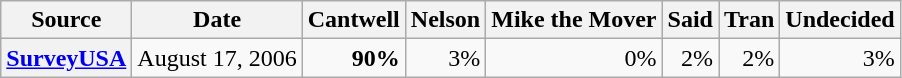<table class="wikitable" style="text-align:right">
<tr>
<th scope="col">Source</th>
<th scope="col">Date</th>
<th scope="col">Cantwell</th>
<th scope="col">Nelson</th>
<th scope="col">Mike the Mover</th>
<th scope="col">Said</th>
<th scope="col">Tran</th>
<th scope="col">Undecided</th>
</tr>
<tr>
<th scope="row"><a href='#'>SurveyUSA</a></th>
<td>August 17, 2006</td>
<td><strong>90%</strong></td>
<td>3%</td>
<td>0%</td>
<td>2%</td>
<td>2%</td>
<td>3%</td>
</tr>
</table>
